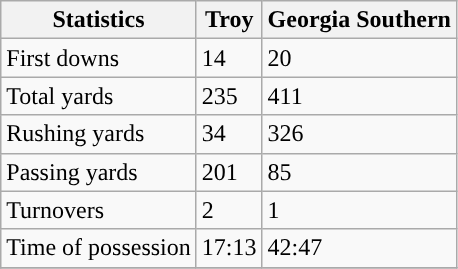<table class="wikitable">
<tr>
<th>Statistics</th>
<th>Troy</th>
<th>Georgia Southern</th>
</tr>
<tr>
<td>First downs</td>
<td>14</td>
<td>20</td>
</tr>
<tr>
<td>Total yards</td>
<td>235</td>
<td>411</td>
</tr>
<tr>
<td>Rushing yards</td>
<td>34</td>
<td>326</td>
</tr>
<tr>
<td>Passing yards</td>
<td>201</td>
<td>85</td>
</tr>
<tr>
<td>Turnovers</td>
<td>2</td>
<td>1</td>
</tr>
<tr>
<td>Time of possession</td>
<td>17:13</td>
<td>42:47</td>
</tr>
<tr>
</tr>
</table>
